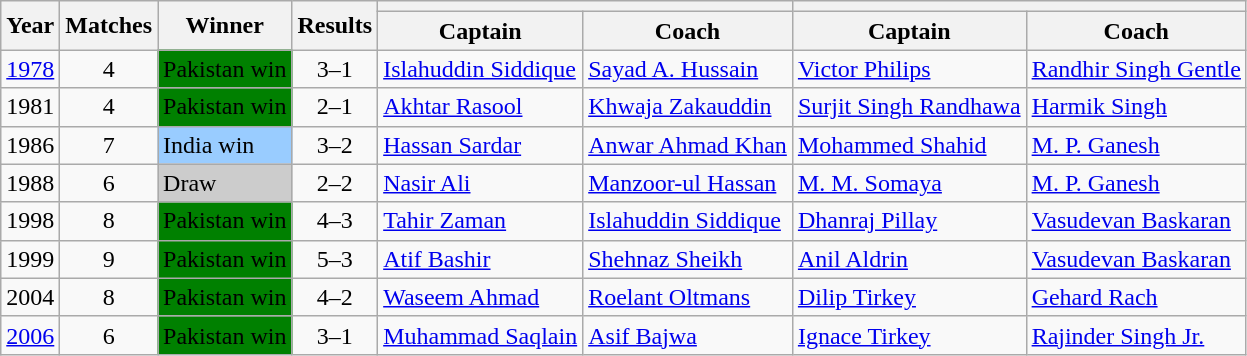<table class="wikitable">
<tr>
<th rowspan=2>Year</th>
<th rowspan=2>Matches</th>
<th rowspan=2>Winner</th>
<th rowspan=2>Results</th>
<th colspan=2></th>
<th colspan=2></th>
</tr>
<tr>
<th>Captain</th>
<th>Coach</th>
<th>Captain</th>
<th>Coach</th>
</tr>
<tr>
<td><a href='#'>1978</a></td>
<td align="center">4</td>
<td style="background:green;"> Pakistan win</td>
<td align="center">3–1</td>
<td><a href='#'>Islahuddin Siddique</a></td>
<td> <a href='#'>Sayad A. Hussain</a></td>
<td><a href='#'>Victor Philips</a></td>
<td> <a href='#'>Randhir Singh Gentle</a></td>
</tr>
<tr>
<td>1981</td>
<td align="center">4</td>
<td style="background:green;"> Pakistan win</td>
<td align="center">2–1</td>
<td><a href='#'>Akhtar Rasool</a></td>
<td> <a href='#'>Khwaja Zakauddin</a></td>
<td><a href='#'>Surjit Singh Randhawa</a></td>
<td> <a href='#'>Harmik Singh</a></td>
</tr>
<tr>
<td>1986</td>
<td align="center">7</td>
<td style="background:#9cf;"> India win</td>
<td align="center">3–2</td>
<td><a href='#'>Hassan Sardar</a></td>
<td> <a href='#'>Anwar Ahmad Khan</a></td>
<td><a href='#'>Mohammed Shahid</a></td>
<td> <a href='#'>M. P. Ganesh</a></td>
</tr>
<tr>
<td>1988</td>
<td align="center">6</td>
<td style="background:#ccc;">Draw</td>
<td align="center">2–2</td>
<td><a href='#'>Nasir Ali</a></td>
<td> <a href='#'>Manzoor-ul Hassan</a></td>
<td><a href='#'>M. M. Somaya</a></td>
<td> <a href='#'>M. P. Ganesh</a></td>
</tr>
<tr>
<td>1998</td>
<td align="center">8</td>
<td style="background:green;"> Pakistan win</td>
<td align="center">4–3</td>
<td><a href='#'>Tahir Zaman</a></td>
<td> <a href='#'>Islahuddin Siddique</a></td>
<td><a href='#'>Dhanraj Pillay</a></td>
<td> <a href='#'>Vasudevan Baskaran</a></td>
</tr>
<tr>
<td>1999</td>
<td align="center">9</td>
<td style="background:green;"> Pakistan win</td>
<td align="center">5–3</td>
<td><a href='#'>Atif Bashir</a></td>
<td> <a href='#'>Shehnaz Sheikh</a></td>
<td><a href='#'>Anil Aldrin</a></td>
<td> <a href='#'>Vasudevan Baskaran</a></td>
</tr>
<tr>
<td>2004</td>
<td align="center">8</td>
<td style="background:green;"> Pakistan win</td>
<td align="center">4–2</td>
<td><a href='#'>Waseem Ahmad</a></td>
<td> <a href='#'>Roelant Oltmans</a></td>
<td><a href='#'>Dilip Tirkey</a></td>
<td> <a href='#'>Gehard Rach</a></td>
</tr>
<tr>
<td><a href='#'>2006</a></td>
<td align="center">6</td>
<td style="background:green;"> Pakistan win</td>
<td align="center">3–1</td>
<td><a href='#'>Muhammad Saqlain</a></td>
<td> <a href='#'>Asif Bajwa</a></td>
<td><a href='#'>Ignace Tirkey</a></td>
<td> <a href='#'>Rajinder Singh Jr.</a></td>
</tr>
</table>
